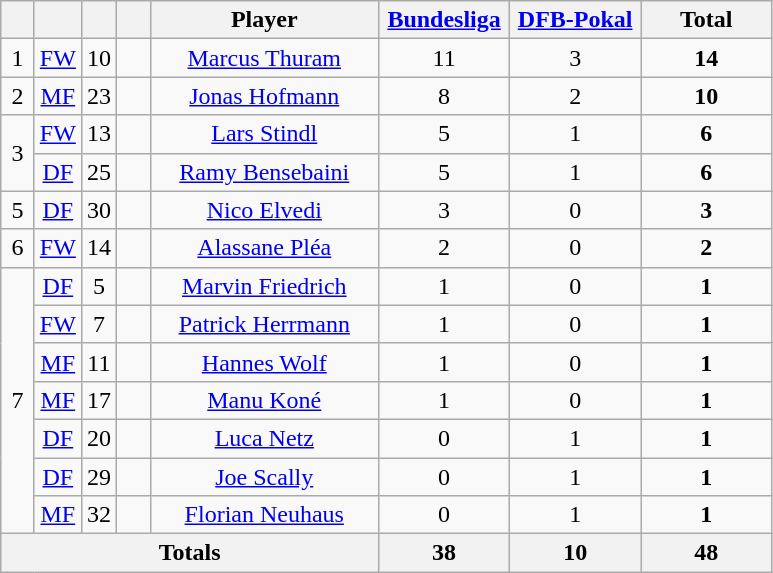<table class="wikitable" style="text-align:center">
<tr>
<th width=15></th>
<th width=15></th>
<th width=15></th>
<th width=15></th>
<th width=145>Player</th>
<th width=80><strong><a href='#'>Bundesliga</a></strong></th>
<th width=80><strong><a href='#'>DFB-Pokal</a></strong></th>
<th width=80>Total</th>
</tr>
<tr>
<td>1</td>
<td align=center><a href='#'>FW</a></td>
<td align=center>10</td>
<td></td>
<td><a href='#'>Marcus Thuram</a></td>
<td>11</td>
<td>3</td>
<td><strong>14</strong></td>
</tr>
<tr>
<td>2</td>
<td align=center><a href='#'>MF</a></td>
<td align=center>23</td>
<td></td>
<td><a href='#'>Jonas Hofmann</a></td>
<td>8</td>
<td>2</td>
<td><strong>10</strong></td>
</tr>
<tr>
<td rowspan=2>3</td>
<td align=center><a href='#'>FW</a></td>
<td align=center>13</td>
<td></td>
<td><a href='#'>Lars Stindl</a></td>
<td>5</td>
<td>1</td>
<td><strong>6</strong></td>
</tr>
<tr>
<td align=center><a href='#'>DF</a></td>
<td align=center>25</td>
<td></td>
<td><a href='#'>Ramy Bensebaini</a></td>
<td>5</td>
<td>1</td>
<td><strong>6</strong></td>
</tr>
<tr>
<td>5</td>
<td align=center><a href='#'>DF</a></td>
<td align=center>30</td>
<td></td>
<td><a href='#'>Nico Elvedi</a></td>
<td>3</td>
<td>0</td>
<td><strong>3</strong></td>
</tr>
<tr>
<td>6</td>
<td align=center><a href='#'>FW</a></td>
<td align=center>14</td>
<td></td>
<td><a href='#'>Alassane Pléa</a></td>
<td>2</td>
<td>0</td>
<td><strong>2</strong></td>
</tr>
<tr>
<td rowspan=7>7</td>
<td align=center><a href='#'>DF</a></td>
<td align=center>5</td>
<td></td>
<td><a href='#'>Marvin Friedrich</a></td>
<td>1</td>
<td>0</td>
<td><strong>1</strong></td>
</tr>
<tr>
<td align=center><a href='#'>FW</a></td>
<td align=center>7</td>
<td></td>
<td><a href='#'>Patrick Herrmann</a></td>
<td>1</td>
<td>0</td>
<td><strong>1</strong></td>
</tr>
<tr>
<td align=center><a href='#'>MF</a></td>
<td align=center>11</td>
<td></td>
<td><a href='#'>Hannes Wolf</a></td>
<td>1</td>
<td>0</td>
<td><strong>1</strong></td>
</tr>
<tr>
<td align=center><a href='#'>MF</a></td>
<td align=center>17</td>
<td></td>
<td><a href='#'>Manu Koné</a></td>
<td>1</td>
<td>0</td>
<td><strong>1</strong></td>
</tr>
<tr>
<td align=center><a href='#'>DF</a></td>
<td align=center>20</td>
<td></td>
<td><a href='#'>Luca Netz</a></td>
<td>0</td>
<td>1</td>
<td><strong>1</strong></td>
</tr>
<tr>
<td align=center><a href='#'>DF</a></td>
<td align=center>29</td>
<td></td>
<td><a href='#'>Joe Scally</a></td>
<td>0</td>
<td>1</td>
<td><strong>1</strong></td>
</tr>
<tr>
<td align=center><a href='#'>MF</a></td>
<td align=center>32</td>
<td></td>
<td><a href='#'>Florian Neuhaus</a></td>
<td>0</td>
<td>1</td>
<td><strong>1</strong></td>
</tr>
<tr>
<th colspan=5>Totals</th>
<th><strong>38</strong></th>
<th><strong>10</strong></th>
<th><strong>48</strong></th>
</tr>
</table>
